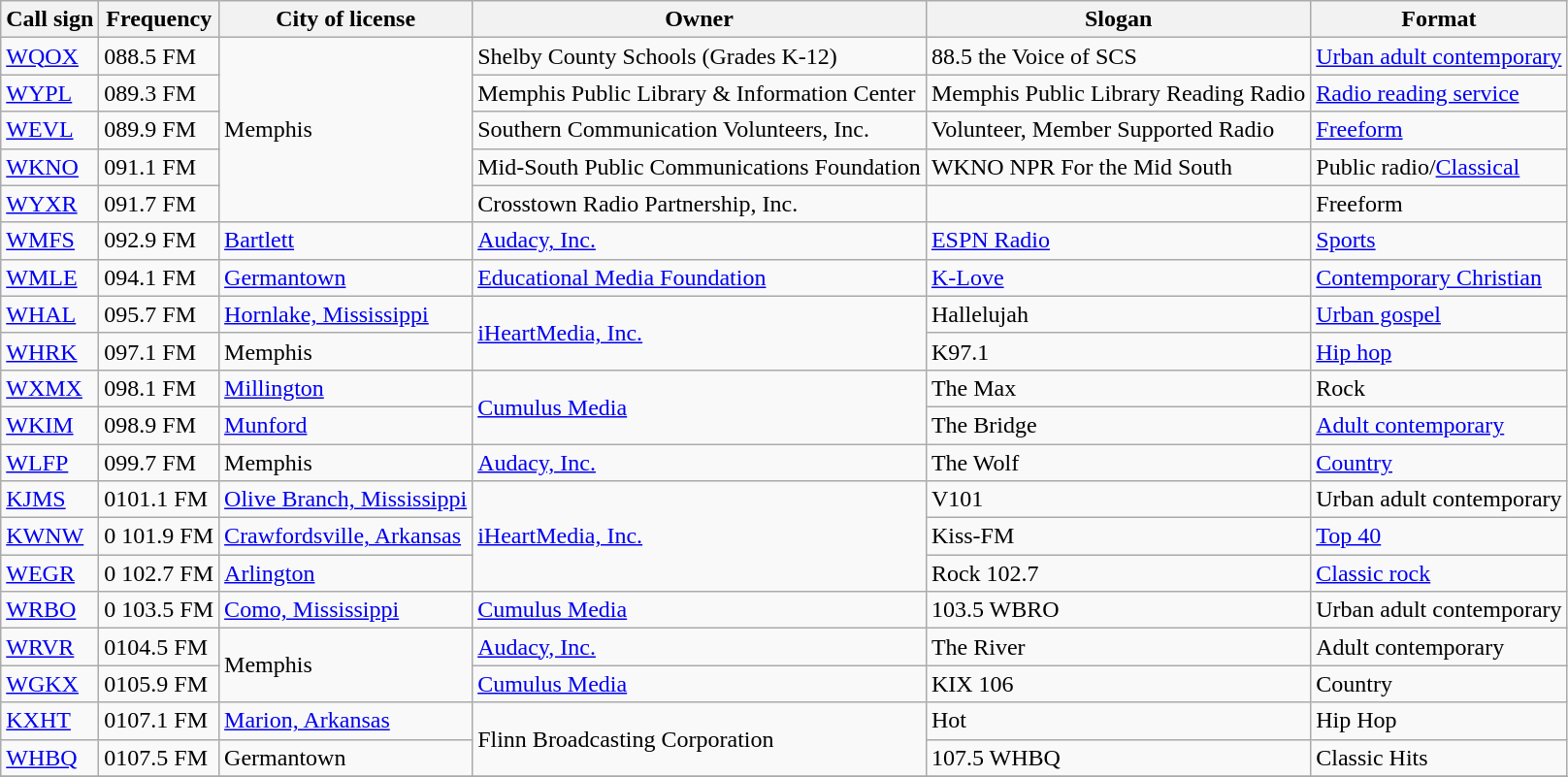<table class="wikitable sortable">
<tr>
<th>Call sign</th>
<th>Frequency</th>
<th>City of license</th>
<th>Owner</th>
<th>Slogan</th>
<th>Format</th>
</tr>
<tr>
<td><a href='#'>WQOX</a></td>
<td><span>0</span>88.5 FM</td>
<td rowspan="5">Memphis</td>
<td>Shelby County Schools (Grades K-12)</td>
<td>88.5 the Voice of SCS</td>
<td><a href='#'>Urban adult contemporary</a></td>
</tr>
<tr>
<td><a href='#'>WYPL</a></td>
<td><span>0</span>89.3 FM</td>
<td>Memphis Public Library & Information Center</td>
<td>Memphis Public Library Reading Radio</td>
<td><a href='#'>Radio reading service</a></td>
</tr>
<tr>
<td><a href='#'>WEVL</a></td>
<td><span>0</span>89.9 FM</td>
<td>Southern Communication Volunteers, Inc.</td>
<td>Volunteer, Member Supported Radio</td>
<td><a href='#'>Freeform</a></td>
</tr>
<tr>
<td><a href='#'>WKNO</a></td>
<td><span>0</span>91.1 FM</td>
<td>Mid-South Public Communications Foundation</td>
<td>WKNO NPR For the Mid South</td>
<td>Public radio/<a href='#'>Classical</a></td>
</tr>
<tr>
<td><a href='#'>WYXR</a></td>
<td><span>0</span>91.7 FM</td>
<td>Crosstown Radio Partnership, Inc.</td>
<td></td>
<td>Freeform</td>
</tr>
<tr>
<td><a href='#'>WMFS</a></td>
<td><span>0</span>92.9 FM</td>
<td><a href='#'>Bartlett</a></td>
<td><a href='#'>Audacy, Inc.</a></td>
<td><a href='#'>ESPN Radio</a></td>
<td><a href='#'>Sports</a></td>
</tr>
<tr>
<td><a href='#'>WMLE</a></td>
<td><span>0</span>94.1 FM</td>
<td><a href='#'>Germantown</a></td>
<td><a href='#'>Educational Media Foundation</a></td>
<td><a href='#'>K-Love</a></td>
<td><a href='#'>Contemporary Christian</a></td>
</tr>
<tr>
<td><a href='#'>WHAL</a></td>
<td><span>0</span>95.7 FM</td>
<td><a href='#'>Hornlake, Mississippi</a></td>
<td rowspan="2"><a href='#'>iHeartMedia, Inc.</a></td>
<td>Hallelujah</td>
<td><a href='#'>Urban gospel</a></td>
</tr>
<tr>
<td><a href='#'>WHRK</a></td>
<td><span>0</span>97.1 FM</td>
<td>Memphis</td>
<td>K97.1</td>
<td><a href='#'>Hip hop</a></td>
</tr>
<tr>
<td><a href='#'>WXMX</a></td>
<td><span>0</span>98.1 FM</td>
<td><a href='#'>Millington</a></td>
<td rowspan="2"><a href='#'>Cumulus Media</a></td>
<td>The Max</td>
<td>Rock</td>
</tr>
<tr>
<td><a href='#'>WKIM</a></td>
<td><span>0</span>98.9 FM</td>
<td><a href='#'>Munford</a></td>
<td>The Bridge</td>
<td><a href='#'>Adult contemporary</a></td>
</tr>
<tr>
<td><a href='#'>WLFP</a></td>
<td><span>0</span>99.7 FM</td>
<td>Memphis</td>
<td><a href='#'>Audacy, Inc.</a></td>
<td>The Wolf</td>
<td><a href='#'>Country</a></td>
</tr>
<tr>
<td><a href='#'>KJMS</a></td>
<td><span>0</span>101.1 FM</td>
<td><a href='#'>Olive Branch, Mississippi</a></td>
<td rowspan="3"><a href='#'>iHeartMedia, Inc.</a></td>
<td>V101</td>
<td>Urban adult contemporary</td>
</tr>
<tr>
<td><a href='#'>KWNW</a></td>
<td><span>0</span> 101.9 FM</td>
<td><a href='#'>Crawfordsville, Arkansas</a></td>
<td>Kiss-FM</td>
<td><a href='#'>Top 40</a></td>
</tr>
<tr>
<td><a href='#'>WEGR</a></td>
<td><span>0</span> 102.7 FM</td>
<td><a href='#'>Arlington</a></td>
<td>Rock 102.7</td>
<td><a href='#'>Classic rock</a></td>
</tr>
<tr>
<td><a href='#'>WRBO</a></td>
<td><span>0</span> 103.5 FM</td>
<td><a href='#'>Como, Mississippi</a></td>
<td><a href='#'>Cumulus Media</a></td>
<td>103.5 WBRO</td>
<td>Urban adult contemporary</td>
</tr>
<tr>
<td><a href='#'>WRVR</a></td>
<td><span>0</span>104.5 FM</td>
<td rowspan="2">Memphis</td>
<td><a href='#'>Audacy, Inc.</a></td>
<td>The River</td>
<td>Adult contemporary</td>
</tr>
<tr>
<td><a href='#'>WGKX</a></td>
<td><span>0</span>105.9 FM</td>
<td><a href='#'>Cumulus Media</a></td>
<td>KIX 106</td>
<td>Country</td>
</tr>
<tr>
<td><a href='#'>KXHT</a></td>
<td><span>0</span>107.1 FM</td>
<td><a href='#'>Marion, Arkansas</a></td>
<td rowspan="2">Flinn Broadcasting Corporation</td>
<td>Hot</td>
<td>Hip Hop</td>
</tr>
<tr>
<td><a href='#'>WHBQ</a></td>
<td><span>0</span>107.5 FM</td>
<td>Germantown</td>
<td>107.5 WHBQ</td>
<td>Classic Hits</td>
</tr>
<tr>
</tr>
</table>
